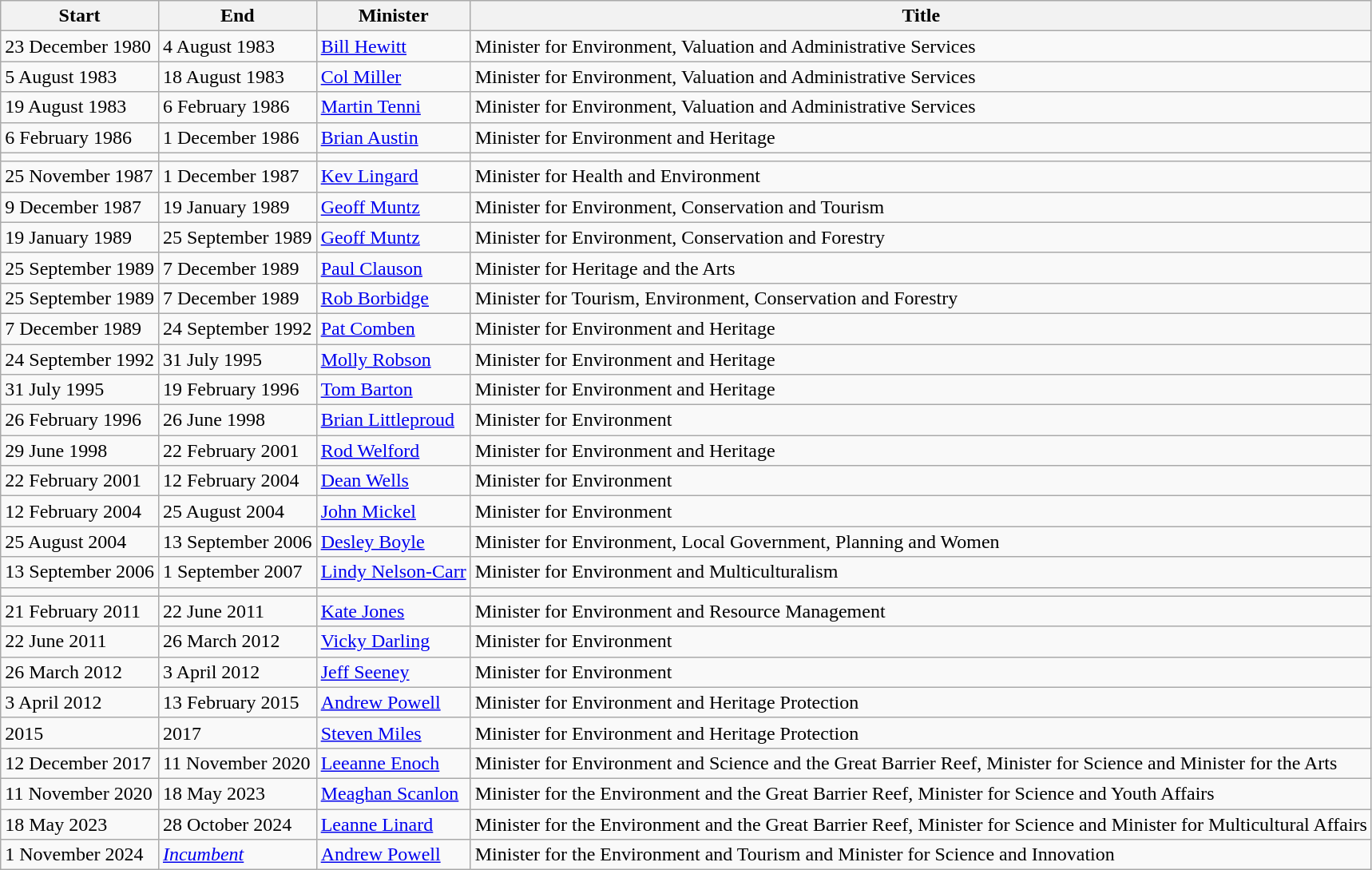<table class="wikitable">
<tr>
<th>Start</th>
<th>End</th>
<th>Minister</th>
<th>Title</th>
</tr>
<tr>
<td>23 December 1980</td>
<td>4 August 1983</td>
<td><a href='#'>Bill Hewitt</a></td>
<td>Minister for Environment, Valuation and Administrative Services</td>
</tr>
<tr>
<td>5 August 1983</td>
<td>18 August 1983</td>
<td><a href='#'>Col Miller</a></td>
<td>Minister for Environment, Valuation and Administrative Services</td>
</tr>
<tr>
<td>19 August 1983</td>
<td>6 February 1986</td>
<td><a href='#'>Martin Tenni</a></td>
<td>Minister for Environment, Valuation and Administrative Services</td>
</tr>
<tr>
<td>6 February 1986</td>
<td>1 December 1986</td>
<td><a href='#'>Brian Austin</a></td>
<td>Minister for Environment and Heritage</td>
</tr>
<tr>
<td></td>
<td></td>
<td></td>
<td></td>
</tr>
<tr>
<td>25 November 1987</td>
<td>1 December 1987</td>
<td><a href='#'>Kev Lingard</a></td>
<td>Minister for Health and Environment</td>
</tr>
<tr>
<td>9 December 1987</td>
<td>19 January 1989</td>
<td><a href='#'>Geoff Muntz</a></td>
<td>Minister for Environment, Conservation and Tourism</td>
</tr>
<tr>
<td>19 January 1989</td>
<td>25 September 1989</td>
<td><a href='#'>Geoff Muntz</a></td>
<td>Minister for Environment, Conservation and Forestry</td>
</tr>
<tr>
<td>25 September 1989</td>
<td>7 December 1989</td>
<td><a href='#'>Paul Clauson</a></td>
<td>Minister for Heritage and the Arts</td>
</tr>
<tr>
<td>25 September 1989</td>
<td>7 December 1989</td>
<td><a href='#'>Rob Borbidge</a></td>
<td>Minister for Tourism, Environment, Conservation and Forestry</td>
</tr>
<tr>
<td>7 December 1989</td>
<td>24 September 1992</td>
<td><a href='#'>Pat Comben</a></td>
<td>Minister for Environment and Heritage</td>
</tr>
<tr>
<td>24 September 1992</td>
<td>31 July 1995</td>
<td><a href='#'>Molly Robson</a></td>
<td>Minister for Environment and Heritage</td>
</tr>
<tr>
<td>31 July 1995</td>
<td>19 February 1996</td>
<td><a href='#'>Tom Barton</a></td>
<td>Minister for Environment and Heritage</td>
</tr>
<tr>
<td>26 February 1996</td>
<td>26 June 1998</td>
<td><a href='#'>Brian Littleproud</a></td>
<td>Minister for Environment</td>
</tr>
<tr>
<td>29 June 1998</td>
<td>22 February 2001</td>
<td><a href='#'>Rod Welford</a></td>
<td>Minister for Environment and Heritage</td>
</tr>
<tr>
<td>22 February 2001</td>
<td>12 February 2004</td>
<td><a href='#'>Dean Wells</a></td>
<td>Minister for Environment</td>
</tr>
<tr>
<td>12 February 2004</td>
<td>25 August 2004</td>
<td><a href='#'>John Mickel</a></td>
<td>Minister for Environment</td>
</tr>
<tr>
<td>25 August 2004</td>
<td>13 September 2006</td>
<td><a href='#'>Desley Boyle</a></td>
<td>Minister for Environment, Local Government, Planning and Women</td>
</tr>
<tr>
<td>13 September 2006</td>
<td>1 September 2007</td>
<td><a href='#'>Lindy Nelson-Carr</a></td>
<td>Minister for Environment and Multiculturalism</td>
</tr>
<tr>
<td></td>
<td></td>
<td></td>
<td></td>
</tr>
<tr>
<td>21 February 2011</td>
<td>22 June 2011</td>
<td><a href='#'>Kate Jones</a></td>
<td>Minister for Environment and Resource Management</td>
</tr>
<tr>
<td>22 June 2011</td>
<td>26 March 2012</td>
<td><a href='#'>Vicky Darling</a></td>
<td>Minister for Environment</td>
</tr>
<tr>
<td>26 March 2012</td>
<td>3 April 2012</td>
<td><a href='#'>Jeff Seeney</a></td>
<td>Minister for Environment</td>
</tr>
<tr>
<td>3 April 2012</td>
<td>13 February 2015</td>
<td><a href='#'>Andrew Powell</a></td>
<td>Minister for Environment and Heritage Protection</td>
</tr>
<tr>
<td>2015</td>
<td>2017</td>
<td><a href='#'>Steven Miles</a></td>
<td>Minister for Environment and Heritage Protection</td>
</tr>
<tr>
<td>12 December 2017</td>
<td>11 November 2020</td>
<td><a href='#'>Leeanne Enoch</a></td>
<td>Minister for Environment and Science and the Great Barrier Reef, Minister for Science and Minister for the Arts</td>
</tr>
<tr>
<td>11 November 2020</td>
<td>18 May 2023</td>
<td><a href='#'>Meaghan Scanlon</a></td>
<td>Minister for the Environment and the Great Barrier Reef, Minister for Science and Youth Affairs</td>
</tr>
<tr>
<td>18 May 2023</td>
<td>28 October 2024</td>
<td><a href='#'>Leanne Linard</a></td>
<td>Minister for the Environment and the Great Barrier Reef, Minister for Science and Minister for Multicultural Affairs</td>
</tr>
<tr>
<td>1 November 2024</td>
<td><em><a href='#'>Incumbent</a></em></td>
<td><a href='#'>Andrew Powell</a></td>
<td>Minister for the Environment and Tourism and Minister for Science and Innovation</td>
</tr>
</table>
